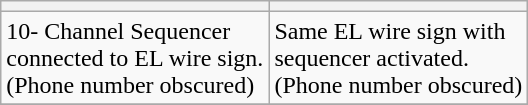<table class="wikitable">
<tr>
<th></th>
<th></th>
</tr>
<tr>
<td>10- Channel Sequencer<br>connected to EL wire sign.<br>
(Phone number obscured)</td>
<td>Same EL wire sign with<br>sequencer activated. <br>
(Phone number obscured)</td>
</tr>
<tr>
</tr>
</table>
